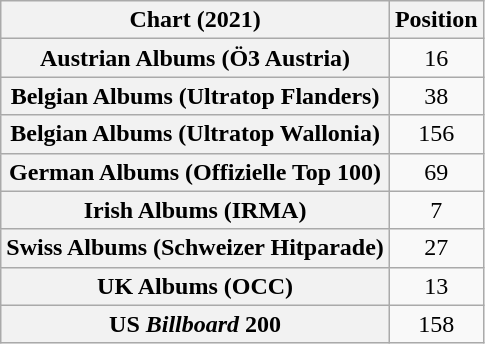<table class="wikitable sortable plainrowheaders" style="text-align:center">
<tr>
<th scope="col">Chart (2021)</th>
<th scope="col">Position</th>
</tr>
<tr>
<th scope="row">Austrian Albums (Ö3 Austria)</th>
<td>16</td>
</tr>
<tr>
<th scope="row">Belgian Albums (Ultratop Flanders)</th>
<td>38</td>
</tr>
<tr>
<th scope="row">Belgian Albums (Ultratop Wallonia)</th>
<td>156</td>
</tr>
<tr>
<th scope="row">German Albums (Offizielle Top 100)</th>
<td>69</td>
</tr>
<tr>
<th scope="row">Irish Albums (IRMA)</th>
<td>7</td>
</tr>
<tr>
<th scope="row">Swiss Albums (Schweizer Hitparade)</th>
<td>27</td>
</tr>
<tr>
<th scope="row">UK Albums (OCC)</th>
<td>13</td>
</tr>
<tr>
<th scope="row">US <em>Billboard</em> 200</th>
<td>158</td>
</tr>
</table>
